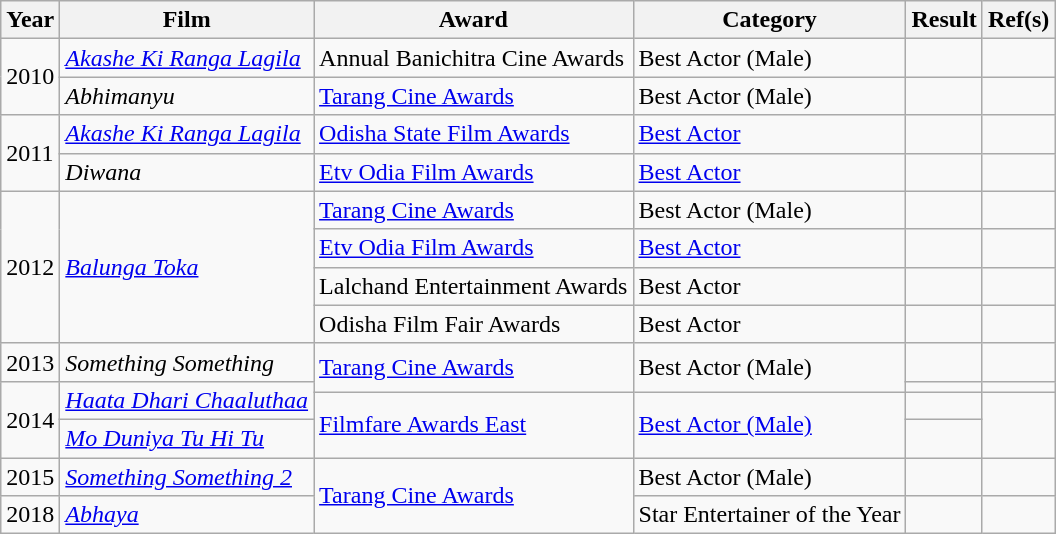<table class="wikitable sortable">
<tr>
<th>Year</th>
<th>Film</th>
<th>Award</th>
<th>Category</th>
<th>Result</th>
<th>Ref(s)</th>
</tr>
<tr>
<td rowspan=2>2010</td>
<td><em><a href='#'>Akashe Ki Ranga Lagila</a></em></td>
<td>Annual Banichitra Cine Awards</td>
<td>Best Actor (Male)</td>
<td></td>
<td style="text-align:center;"></td>
</tr>
<tr>
<td><em>Abhimanyu</em></td>
<td><a href='#'>Tarang Cine Awards</a></td>
<td>Best Actor (Male)</td>
<td></td>
<td style="text-align:center;"></td>
</tr>
<tr>
<td rowspan=2>2011</td>
<td><em><a href='#'>Akashe Ki Ranga Lagila</a></em></td>
<td><a href='#'>Odisha State Film Awards</a></td>
<td><a href='#'>Best Actor</a></td>
<td></td>
<td style="text-align:center;"></td>
</tr>
<tr>
<td><em>Diwana</em></td>
<td><a href='#'>Etv Odia Film Awards</a></td>
<td><a href='#'>Best Actor</a></td>
<td></td>
<td style="text-align:center;"></td>
</tr>
<tr>
<td rowspan=4>2012</td>
<td rowspan=4><em><a href='#'>Balunga Toka</a></em></td>
<td><a href='#'>Tarang Cine Awards</a></td>
<td>Best Actor (Male)</td>
<td></td>
<td style="text-align:center;"></td>
</tr>
<tr>
<td><a href='#'>Etv Odia Film Awards</a></td>
<td><a href='#'>Best Actor</a></td>
<td></td>
<td style="text-align:center;"></td>
</tr>
<tr>
<td>Lalchand Entertainment Awards</td>
<td>Best Actor</td>
<td></td>
<td style="text-align:center;"></td>
</tr>
<tr>
<td>Odisha Film Fair Awards</td>
<td>Best Actor</td>
<td></td>
<td style="text-align:center;"></td>
</tr>
<tr>
<td>2013</td>
<td><em>Something Something</em></td>
<td rowspan=2><a href='#'>Tarang Cine Awards</a></td>
<td rowspan=2>Best Actor (Male)</td>
<td></td>
<td style="text-align:center;"></td>
</tr>
<tr>
<td rowspan=3>2014</td>
<td rowspan=2><em><a href='#'>Haata Dhari Chaaluthaa</a></em></td>
<td></td>
<td style="text-align:center;"></td>
</tr>
<tr>
<td rowspan=2><a href='#'>Filmfare Awards East</a></td>
<td rowspan=2><a href='#'>Best Actor (Male)</a></td>
<td></td>
<td rowspan=2 style="text-align:center;"></td>
</tr>
<tr>
<td><em><a href='#'>Mo Duniya Tu Hi Tu</a></em></td>
<td></td>
</tr>
<tr>
<td>2015</td>
<td><em><a href='#'>Something Something 2</a></em></td>
<td rowspan=2><a href='#'>Tarang Cine Awards</a></td>
<td>Best Actor (Male)</td>
<td></td>
<td style="text-align:center;"></td>
</tr>
<tr>
<td>2018</td>
<td><em><a href='#'>Abhaya</a></em></td>
<td>Star Entertainer of the Year</td>
<td></td>
<td style="text-align:center;"></td>
</tr>
</table>
